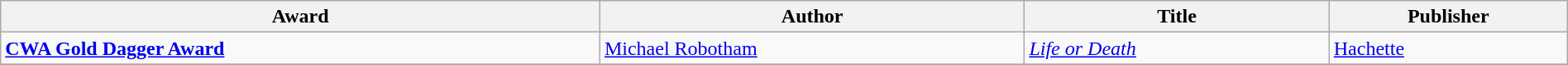<table class="wikitable" width=100%>
<tr>
<th>Award</th>
<th>Author</th>
<th>Title</th>
<th>Publisher</th>
</tr>
<tr>
<td><strong><a href='#'>CWA Gold Dagger Award</a></strong></td>
<td><a href='#'>Michael Robotham</a></td>
<td><em><a href='#'>Life or Death</a></em></td>
<td><a href='#'>Hachette</a></td>
</tr>
<tr>
</tr>
</table>
